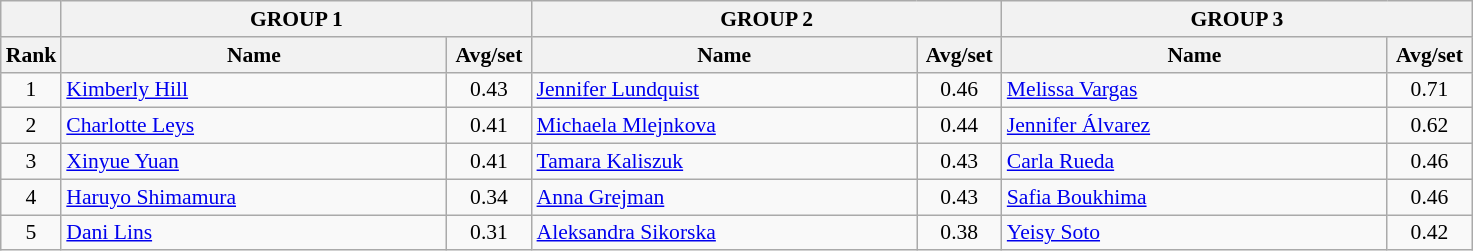<table class="wikitable" style="font-size:90%">
<tr>
<th></th>
<th colspan="2">GROUP 1</th>
<th colspan="2">GROUP 2</th>
<th colspan="2">GROUP 3</th>
</tr>
<tr>
<th width=30>Rank</th>
<th width=250>Name</th>
<th width=50>Avg/set</th>
<th width=250>Name</th>
<th width=50>Avg/set</th>
<th width=250>Name</th>
<th width=50>Avg/set</th>
</tr>
<tr>
<td align=center>1</td>
<td> <a href='#'>Kimberly Hill</a></td>
<td align=center>0.43</td>
<td> <a href='#'>Jennifer Lundquist</a></td>
<td align=center>0.46</td>
<td> <a href='#'>Melissa Vargas</a></td>
<td align=center>0.71</td>
</tr>
<tr>
<td align=center>2</td>
<td> <a href='#'>Charlotte Leys</a></td>
<td align=center>0.41</td>
<td> <a href='#'>Michaela Mlejnkova</a></td>
<td align=center>0.44</td>
<td> <a href='#'>Jennifer Álvarez</a></td>
<td align=center>0.62</td>
</tr>
<tr>
<td align=center>3</td>
<td> <a href='#'>Xinyue Yuan</a></td>
<td align=center>0.41</td>
<td> <a href='#'>Tamara Kaliszuk</a></td>
<td align=center>0.43</td>
<td> <a href='#'>Carla Rueda</a></td>
<td align=center>0.46</td>
</tr>
<tr>
<td align=center>4</td>
<td> <a href='#'>Haruyo Shimamura</a></td>
<td align=center>0.34</td>
<td> <a href='#'>Anna Grejman</a></td>
<td align=center>0.43</td>
<td> <a href='#'>Safia Boukhima</a></td>
<td align=center>0.46</td>
</tr>
<tr>
<td align=center>5</td>
<td> <a href='#'>Dani Lins</a></td>
<td align=center>0.31</td>
<td> <a href='#'>Aleksandra Sikorska</a></td>
<td align=center>0.38</td>
<td> <a href='#'>Yeisy Soto</a></td>
<td align=center>0.42</td>
</tr>
</table>
